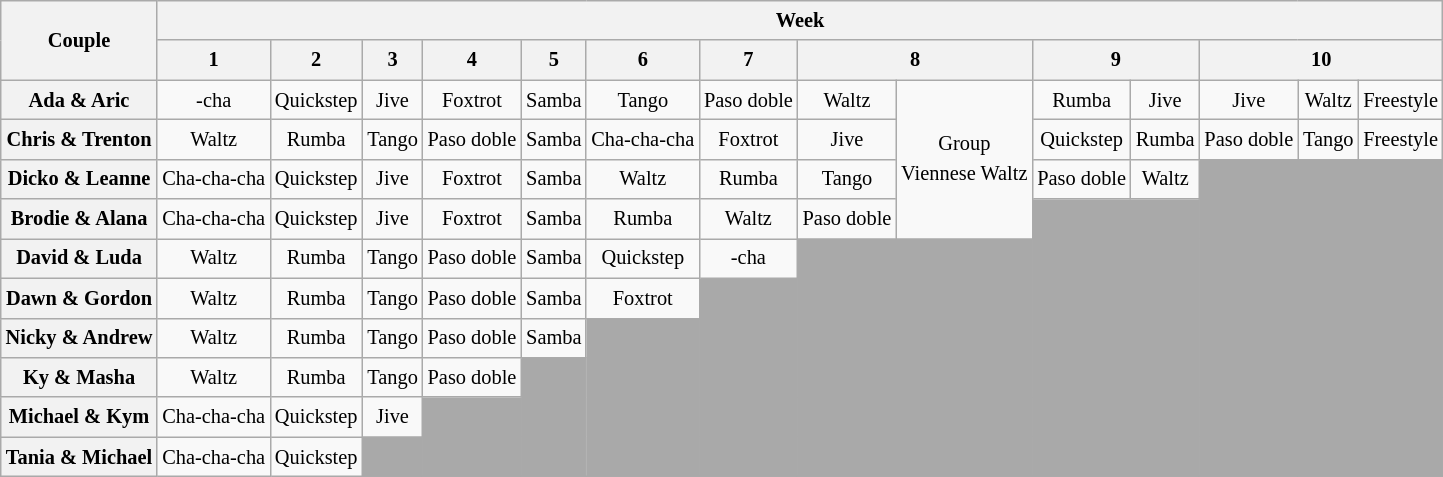<table class="wikitable unsortable" style="text-align:center; font-size:85%; line-height:20px">
<tr>
<th rowspan="2">Couple</th>
<th colspan="14">Week</th>
</tr>
<tr>
<th scope="col">1</th>
<th scope="col">2</th>
<th scope="col">3</th>
<th scope="col">4</th>
<th scope="col">5</th>
<th scope="col">6</th>
<th scope="col">7</th>
<th scope="col" colspan="2">8</th>
<th scope="col" colspan="2">9</th>
<th scope="col" colspan="3">10</th>
</tr>
<tr>
<th scope="row">Ada & Aric</th>
<td>-cha</td>
<td>Quickstep</td>
<td>Jive</td>
<td>Foxtrot</td>
<td>Samba</td>
<td>Tango</td>
<td>Paso doble</td>
<td>Waltz</td>
<td rowspan="4">Group<br>Viennese Waltz</td>
<td>Rumba</td>
<td>Jive</td>
<td>Jive</td>
<td>Waltz</td>
<td>Freestyle</td>
</tr>
<tr>
<th scope="row">Chris & Trenton</th>
<td>Waltz</td>
<td>Rumba</td>
<td>Tango</td>
<td>Paso doble</td>
<td>Samba</td>
<td>Cha-cha-cha</td>
<td>Foxtrot</td>
<td>Jive</td>
<td>Quickstep</td>
<td>Rumba</td>
<td>Paso doble</td>
<td>Tango</td>
<td>Freestyle</td>
</tr>
<tr>
<th scope="row">Dicko & Leanne</th>
<td>Cha-cha-cha</td>
<td>Quickstep</td>
<td>Jive</td>
<td>Foxtrot</td>
<td>Samba</td>
<td>Waltz</td>
<td>Rumba</td>
<td>Tango</td>
<td>Paso doble</td>
<td>Waltz</td>
<td colspan="3" rowspan="8" style="background:darkgrey;"></td>
</tr>
<tr>
<th scope="row">Brodie & Alana</th>
<td>Cha-cha-cha</td>
<td>Quickstep</td>
<td>Jive</td>
<td>Foxtrot</td>
<td>Samba</td>
<td>Rumba</td>
<td>Waltz</td>
<td>Paso doble</td>
<td colspan="2" rowspan="7" style="background:darkgrey;"></td>
</tr>
<tr>
<th scope="row">David & Luda</th>
<td>Waltz</td>
<td>Rumba</td>
<td>Tango</td>
<td>Paso doble</td>
<td>Samba</td>
<td>Quickstep</td>
<td>-cha</td>
<td colspan="2" rowspan="6" style="background:darkgrey;"></td>
</tr>
<tr>
<th scope="row">Dawn & Gordon</th>
<td>Waltz</td>
<td>Rumba</td>
<td>Tango</td>
<td>Paso doble</td>
<td>Samba</td>
<td>Foxtrot</td>
<td rowspan="5" style="background:darkgrey;"></td>
</tr>
<tr>
<th scope="row">Nicky & Andrew</th>
<td>Waltz</td>
<td>Rumba</td>
<td>Tango</td>
<td>Paso doble</td>
<td>Samba</td>
<td rowspan="4" style="background:darkgrey;"></td>
</tr>
<tr>
<th scope="row">Ky & Masha</th>
<td>Waltz</td>
<td>Rumba</td>
<td>Tango</td>
<td>Paso doble</td>
<td rowspan="3" style="background:darkgrey;"></td>
</tr>
<tr>
<th scope="row">Michael & Kym</th>
<td>Cha-cha-cha</td>
<td>Quickstep</td>
<td>Jive</td>
<td rowspan="2" style="background:darkgrey;"></td>
</tr>
<tr>
<th scope="row">Tania & Michael</th>
<td>Cha-cha-cha</td>
<td>Quickstep</td>
<td style="background:darkgrey;"></td>
</tr>
</table>
